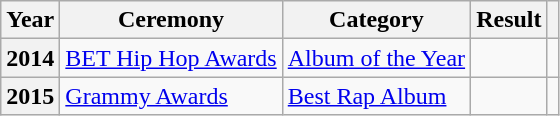<table class="wikitable sortable plainrowheaders" style="border:none; margin:0;">
<tr>
<th scope="col">Year</th>
<th scope="col">Ceremony</th>
<th scope="col">Category</th>
<th scope="col">Result</th>
<th scope="col" class="unsortable"></th>
</tr>
<tr>
<th scope="row">2014</th>
<td><a href='#'>BET Hip Hop Awards</a></td>
<td><a href='#'>Album of the Year</a></td>
<td></td>
<td></td>
</tr>
<tr>
<th scope="row">2015</th>
<td><a href='#'>Grammy Awards</a></td>
<td><a href='#'>Best Rap Album</a></td>
<td></td>
<td></td>
</tr>
</table>
